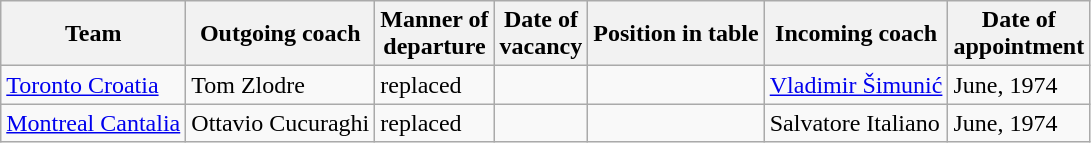<table class="wikitable sortable">
<tr>
<th>Team</th>
<th>Outgoing coach</th>
<th>Manner of <br> departure</th>
<th>Date of <br> vacancy</th>
<th>Position in table</th>
<th>Incoming coach</th>
<th>Date of <br> appointment</th>
</tr>
<tr>
<td><a href='#'>Toronto Croatia</a></td>
<td>Tom Zlodre</td>
<td>replaced</td>
<td></td>
<td></td>
<td><a href='#'>Vladimir Šimunić</a></td>
<td>June, 1974</td>
</tr>
<tr>
<td><a href='#'>Montreal Cantalia</a></td>
<td>Ottavio Cucuraghi</td>
<td>replaced</td>
<td></td>
<td></td>
<td>Salvatore Italiano</td>
<td>June, 1974</td>
</tr>
</table>
